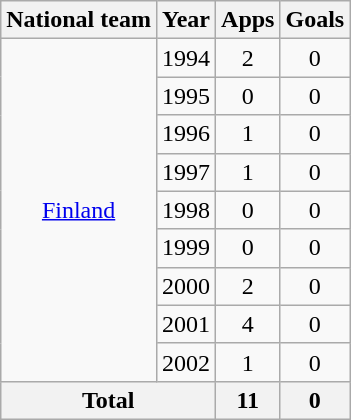<table class="wikitable" style="text-align:center">
<tr>
<th>National team</th>
<th>Year</th>
<th>Apps</th>
<th>Goals</th>
</tr>
<tr>
<td rowspan="9"><a href='#'>Finland</a></td>
<td>1994</td>
<td>2</td>
<td>0</td>
</tr>
<tr>
<td>1995</td>
<td>0</td>
<td>0</td>
</tr>
<tr>
<td>1996</td>
<td>1</td>
<td>0</td>
</tr>
<tr>
<td>1997</td>
<td>1</td>
<td>0</td>
</tr>
<tr>
<td>1998</td>
<td>0</td>
<td>0</td>
</tr>
<tr>
<td>1999</td>
<td>0</td>
<td>0</td>
</tr>
<tr>
<td>2000</td>
<td>2</td>
<td>0</td>
</tr>
<tr>
<td>2001</td>
<td>4</td>
<td>0</td>
</tr>
<tr>
<td>2002</td>
<td>1</td>
<td>0</td>
</tr>
<tr>
<th colspan="2">Total</th>
<th>11</th>
<th>0</th>
</tr>
</table>
